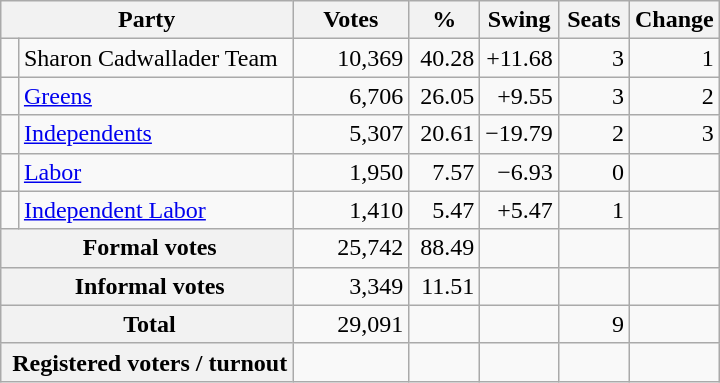<table class="wikitable" style="text-align:right; margin-bottom:0">
<tr>
<th style="width:10px" colspan=3>Party</th>
<th style="width:70px;">Votes</th>
<th style="width:40px;">%</th>
<th style="width:40px;">Swing</th>
<th style="width:40px;">Seats</th>
<th style="width:40px;">Change</th>
</tr>
<tr>
<td> </td>
<td style="text-align:left;" colspan="2">Sharon Cadwallader Team</td>
<td>10,369</td>
<td>40.28</td>
<td>+11.68</td>
<td>3</td>
<td> 1</td>
</tr>
<tr>
<td> </td>
<td style="text-align:left;" colspan="2"><a href='#'>Greens</a></td>
<td>6,706</td>
<td>26.05</td>
<td>+9.55</td>
<td>3</td>
<td> 2</td>
</tr>
<tr>
<td> </td>
<td style="text-align:left;" colspan="2"><a href='#'>Independents</a></td>
<td>5,307</td>
<td>20.61</td>
<td>−19.79</td>
<td>2</td>
<td> 3</td>
</tr>
<tr>
<td> </td>
<td style="text-align:left;" colspan="2"><a href='#'>Labor</a></td>
<td>1,950</td>
<td>7.57</td>
<td>−6.93</td>
<td>0</td>
<td></td>
</tr>
<tr>
<td> </td>
<td style="text-align:left;" colspan="2"><a href='#'>Independent Labor</a></td>
<td>1,410</td>
<td>5.47</td>
<td>+5.47</td>
<td>1</td>
<td></td>
</tr>
<tr>
<th colspan="3" rowspan="1"> Formal votes</th>
<td>25,742</td>
<td>88.49</td>
<td></td>
<td></td>
<td></td>
</tr>
<tr>
<th colspan="3" rowspan="1"> Informal votes</th>
<td>3,349</td>
<td>11.51</td>
<td></td>
<td></td>
<td></td>
</tr>
<tr>
<th colspan="3" rowspan="1"> <strong>Total </strong></th>
<td>29,091</td>
<td></td>
<td></td>
<td>9</td>
<td></td>
</tr>
<tr>
<th colspan="3" rowspan="1"> Registered voters / turnout</th>
<td></td>
<td></td>
<td></td>
<td></td>
<td></td>
</tr>
</table>
